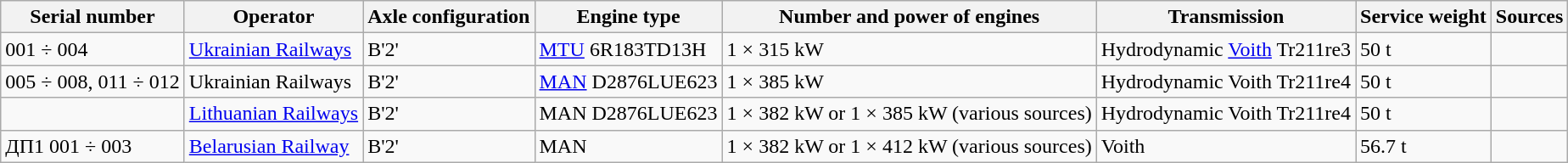<table class="wikitable">
<tr>
<th><strong>Serial number</strong></th>
<th><strong>Operator</strong></th>
<th><strong>Axle configuration</strong></th>
<th><strong>Engine type</strong></th>
<th><strong>Number and power of engines</strong></th>
<th><strong>Transmission</strong></th>
<th><strong>Service weight</strong></th>
<th>Sources</th>
</tr>
<tr>
<td>001 ÷ 004</td>
<td><a href='#'>Ukrainian Railways</a></td>
<td>B'2'</td>
<td><a href='#'>MTU</a> 6R183TD13H</td>
<td>1 × 315 kW</td>
<td>Hydrodynamic <a href='#'>Voith</a> Tr211re3</td>
<td>50 t</td>
<td></td>
</tr>
<tr>
<td>005 ÷ 008, 011 ÷ 012</td>
<td>Ukrainian Railways</td>
<td>B'2'</td>
<td><a href='#'>MAN</a> D2876LUE623</td>
<td>1 × 385 kW</td>
<td>Hydrodynamic Voith Tr211re4</td>
<td>50 t</td>
<td></td>
</tr>
<tr>
<td></td>
<td><a href='#'>Lithuanian Railways</a></td>
<td>B'2'</td>
<td>MAN D2876LUE623</td>
<td>1 × 382 kW or 1 × 385 kW (various sources)</td>
<td>Hydrodynamic Voith Tr211re4</td>
<td>50 t</td>
<td></td>
</tr>
<tr>
<td>ДП1 001 ÷ 003</td>
<td><a href='#'>Belarusian Railway</a></td>
<td>B'2'</td>
<td>MAN</td>
<td>1 × 382 kW or 1 × 412 kW (various sources)</td>
<td>Voith</td>
<td>56.7 t</td>
<td></td>
</tr>
</table>
